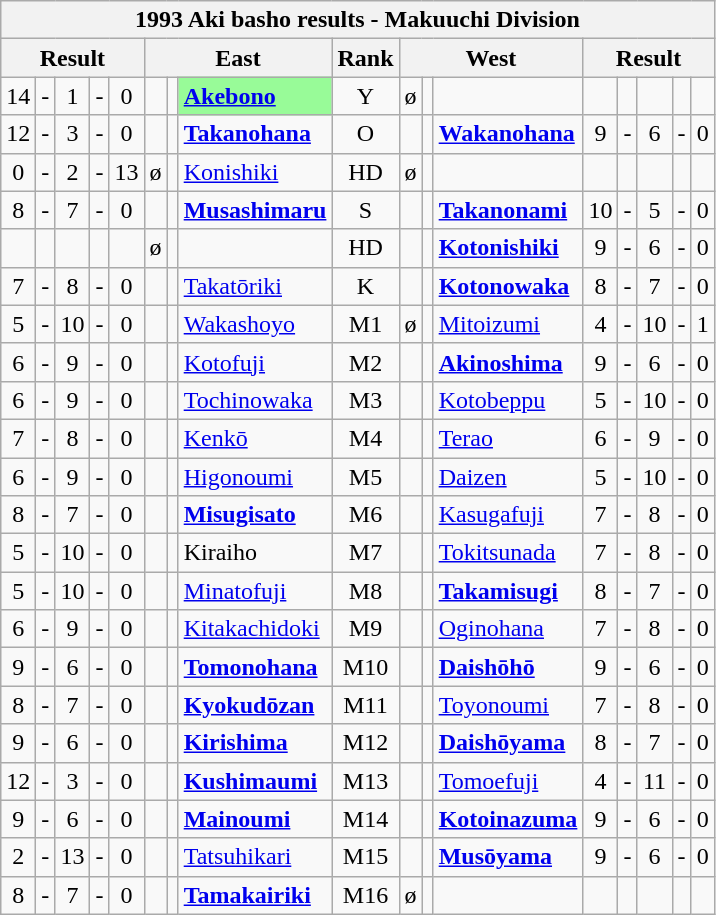<table class="wikitable">
<tr>
<th colspan="17">1993 Aki basho results - Makuuchi Division</th>
</tr>
<tr>
<th colspan="5">Result</th>
<th colspan="3">East</th>
<th>Rank</th>
<th colspan="3">West</th>
<th colspan="5">Result</th>
</tr>
<tr>
<td align=center>14</td>
<td align=center>-</td>
<td align=center>1</td>
<td align=center>-</td>
<td align=center>0</td>
<td align=center></td>
<td align=center></td>
<td style="background: PaleGreen;"><strong><a href='#'>Akebono</a></strong></td>
<td align=center>Y</td>
<td align=center>ø</td>
<td align=center></td>
<td></td>
<td align=center></td>
<td align=center></td>
<td align=center></td>
<td align=center></td>
<td align=center></td>
</tr>
<tr>
<td align=center>12</td>
<td align=center>-</td>
<td align=center>3</td>
<td align=center>-</td>
<td align=center>0</td>
<td align=center></td>
<td align=center></td>
<td><strong><a href='#'>Takanohana</a></strong></td>
<td align=center>O</td>
<td align=center></td>
<td align=center></td>
<td><strong><a href='#'>Wakanohana</a></strong></td>
<td align=center>9</td>
<td align=center>-</td>
<td align=center>6</td>
<td align=center>-</td>
<td align=center>0</td>
</tr>
<tr>
<td align=center>0</td>
<td align=center>-</td>
<td align=center>2</td>
<td align=center>-</td>
<td align=center>13</td>
<td align=center>ø</td>
<td align=center></td>
<td><a href='#'>Konishiki</a></td>
<td align=center>HD</td>
<td align=center>ø</td>
<td align=center></td>
<td></td>
<td align=center></td>
<td align=center></td>
<td align=center></td>
<td align=center></td>
<td align=center></td>
</tr>
<tr>
<td align=center>8</td>
<td align=center>-</td>
<td align=center>7</td>
<td align=center>-</td>
<td align=center>0</td>
<td align=center></td>
<td align=center></td>
<td><strong><a href='#'>Musashimaru</a></strong></td>
<td align=center>S</td>
<td align=center></td>
<td align=center></td>
<td><strong><a href='#'>Takanonami</a></strong></td>
<td align=center>10</td>
<td align=center>-</td>
<td align=center>5</td>
<td align=center>-</td>
<td align=center>0</td>
</tr>
<tr>
<td align=center></td>
<td align=center></td>
<td align=center></td>
<td align=center></td>
<td align=center></td>
<td align=center>ø</td>
<td align=center></td>
<td></td>
<td align=center>HD</td>
<td align=center></td>
<td align=center></td>
<td><strong><a href='#'>Kotonishiki</a></strong></td>
<td align=center>9</td>
<td align=center>-</td>
<td align=center>6</td>
<td align=center>-</td>
<td align=center>0</td>
</tr>
<tr>
<td align=center>7</td>
<td align=center>-</td>
<td align=center>8</td>
<td align=center>-</td>
<td align=center>0</td>
<td align=center></td>
<td align=center></td>
<td><a href='#'>Takatōriki</a></td>
<td align=center>K</td>
<td align=center></td>
<td align=center></td>
<td><strong><a href='#'>Kotonowaka</a></strong></td>
<td align=center>8</td>
<td align=center>-</td>
<td align=center>7</td>
<td align=center>-</td>
<td align=center>0</td>
</tr>
<tr>
<td align=center>5</td>
<td align=center>-</td>
<td align=center>10</td>
<td align=center>-</td>
<td align=center>0</td>
<td align=center></td>
<td align=center></td>
<td><a href='#'>Wakashoyo</a></td>
<td align=center>M1</td>
<td align=center>ø</td>
<td align=center></td>
<td><a href='#'>Mitoizumi</a></td>
<td align=center>4</td>
<td align=center>-</td>
<td align=center>10</td>
<td align=center>-</td>
<td align=center>1</td>
</tr>
<tr>
<td align=center>6</td>
<td align=center>-</td>
<td align=center>9</td>
<td align=center>-</td>
<td align=center>0</td>
<td align=center></td>
<td align=center></td>
<td><a href='#'>Kotofuji</a></td>
<td align=center>M2</td>
<td align=center></td>
<td align=center></td>
<td><strong><a href='#'>Akinoshima</a></strong></td>
<td align=center>9</td>
<td align=center>-</td>
<td align=center>6</td>
<td align=center>-</td>
<td align=center>0</td>
</tr>
<tr>
<td align=center>6</td>
<td align=center>-</td>
<td align=center>9</td>
<td align=center>-</td>
<td align=center>0</td>
<td align=center></td>
<td align=center></td>
<td><a href='#'>Tochinowaka</a></td>
<td align=center>M3</td>
<td align=center></td>
<td align=center></td>
<td><a href='#'>Kotobeppu</a></td>
<td align=center>5</td>
<td align=center>-</td>
<td align=center>10</td>
<td align=center>-</td>
<td align=center>0</td>
</tr>
<tr>
<td align=center>7</td>
<td align=center>-</td>
<td align=center>8</td>
<td align=center>-</td>
<td align=center>0</td>
<td align=center></td>
<td align=center></td>
<td><a href='#'>Kenkō</a></td>
<td align=center>M4</td>
<td align=center></td>
<td align=center></td>
<td><a href='#'>Terao</a></td>
<td align=center>6</td>
<td align=center>-</td>
<td align=center>9</td>
<td align=center>-</td>
<td align=center>0</td>
</tr>
<tr>
<td align=center>6</td>
<td align=center>-</td>
<td align=center>9</td>
<td align=center>-</td>
<td align=center>0</td>
<td align=center></td>
<td align=center></td>
<td><a href='#'>Higonoumi</a></td>
<td align=center>M5</td>
<td align=center></td>
<td align=center></td>
<td><a href='#'>Daizen</a></td>
<td align=center>5</td>
<td align=center>-</td>
<td align=center>10</td>
<td align=center>-</td>
<td align=center>0</td>
</tr>
<tr>
<td align=center>8</td>
<td align=center>-</td>
<td align=center>7</td>
<td align=center>-</td>
<td align=center>0</td>
<td align=center></td>
<td align=center></td>
<td><strong><a href='#'>Misugisato</a></strong></td>
<td align=center>M6</td>
<td align=center></td>
<td align=center></td>
<td><a href='#'>Kasugafuji</a></td>
<td align=center>7</td>
<td align=center>-</td>
<td align=center>8</td>
<td align=center>-</td>
<td align=center>0</td>
</tr>
<tr>
<td align=center>5</td>
<td align=center>-</td>
<td align=center>10</td>
<td align=center>-</td>
<td align=center>0</td>
<td align=center></td>
<td align=center></td>
<td>Kiraiho</td>
<td align=center>M7</td>
<td align=center></td>
<td align=center></td>
<td><a href='#'>Tokitsunada</a></td>
<td align=center>7</td>
<td align=center>-</td>
<td align=center>8</td>
<td align=center>-</td>
<td align=center>0</td>
</tr>
<tr>
<td align=center>5</td>
<td align=center>-</td>
<td align=center>10</td>
<td align=center>-</td>
<td align=center>0</td>
<td align=center></td>
<td align=center></td>
<td><a href='#'>Minatofuji</a></td>
<td align=center>M8</td>
<td align=center></td>
<td align=center></td>
<td><strong><a href='#'>Takamisugi</a></strong></td>
<td align=center>8</td>
<td align=center>-</td>
<td align=center>7</td>
<td align=center>-</td>
<td align=center>0</td>
</tr>
<tr>
<td align=center>6</td>
<td align=center>-</td>
<td align=center>9</td>
<td align=center>-</td>
<td align=center>0</td>
<td align=center></td>
<td align=center></td>
<td><a href='#'>Kitakachidoki</a></td>
<td align=center>M9</td>
<td align=center></td>
<td align=center></td>
<td><a href='#'>Oginohana</a></td>
<td align=center>7</td>
<td align=center>-</td>
<td align=center>8</td>
<td align=center>-</td>
<td align=center>0</td>
</tr>
<tr>
<td align=center>9</td>
<td align=center>-</td>
<td align=center>6</td>
<td align=center>-</td>
<td align=center>0</td>
<td align=center></td>
<td align=center></td>
<td><strong><a href='#'>Tomonohana</a></strong></td>
<td align=center>M10</td>
<td align=center></td>
<td align=center></td>
<td><strong><a href='#'>Daishōhō</a></strong></td>
<td align=center>9</td>
<td align=center>-</td>
<td align=center>6</td>
<td align=center>-</td>
<td align=center>0</td>
</tr>
<tr>
<td align=center>8</td>
<td align=center>-</td>
<td align=center>7</td>
<td align=center>-</td>
<td align=center>0</td>
<td align=center></td>
<td align=center></td>
<td><strong><a href='#'>Kyokudōzan</a></strong></td>
<td align=center>M11</td>
<td align=center></td>
<td align=center></td>
<td><a href='#'>Toyonoumi</a></td>
<td align=center>7</td>
<td align=center>-</td>
<td align=center>8</td>
<td align=center>-</td>
<td align=center>0</td>
</tr>
<tr>
<td align=center>9</td>
<td align=center>-</td>
<td align=center>6</td>
<td align=center>-</td>
<td align=center>0</td>
<td align=center></td>
<td align=center></td>
<td><strong><a href='#'>Kirishima</a></strong></td>
<td align=center>M12</td>
<td align=center></td>
<td align=center></td>
<td><strong><a href='#'>Daishōyama</a></strong></td>
<td align=center>8</td>
<td align=center>-</td>
<td align=center>7</td>
<td align=center>-</td>
<td align=center>0</td>
</tr>
<tr>
<td align=center>12</td>
<td align=center>-</td>
<td align=center>3</td>
<td align=center>-</td>
<td align=center>0</td>
<td align=center></td>
<td align=center></td>
<td><strong><a href='#'>Kushimaumi</a></strong></td>
<td align=center>M13</td>
<td align=center></td>
<td align=center></td>
<td><a href='#'>Tomoefuji</a></td>
<td align=center>4</td>
<td align=center>-</td>
<td align=center>11</td>
<td align=center>-</td>
<td align=center>0</td>
</tr>
<tr>
<td align=center>9</td>
<td align=center>-</td>
<td align=center>6</td>
<td align=center>-</td>
<td align=center>0</td>
<td align=center></td>
<td align=center></td>
<td><strong><a href='#'>Mainoumi</a></strong></td>
<td align=center>M14</td>
<td align=center></td>
<td align=center></td>
<td><strong><a href='#'>Kotoinazuma</a></strong></td>
<td align=center>9</td>
<td align=center>-</td>
<td align=center>6</td>
<td align=center>-</td>
<td align=center>0</td>
</tr>
<tr>
<td align=center>2</td>
<td align=center>-</td>
<td align=center>13</td>
<td align=center>-</td>
<td align=center>0</td>
<td align=center></td>
<td align=center></td>
<td><a href='#'>Tatsuhikari</a></td>
<td align=center>M15</td>
<td align=center></td>
<td align=center></td>
<td><strong><a href='#'>Musōyama</a></strong></td>
<td align=center>9</td>
<td align=center>-</td>
<td align=center>6</td>
<td align=center>-</td>
<td align=center>0</td>
</tr>
<tr>
<td align=center>8</td>
<td align=center>-</td>
<td align=center>7</td>
<td align=center>-</td>
<td align=center>0</td>
<td align=center></td>
<td align=center></td>
<td><strong><a href='#'>Tamakairiki</a></strong></td>
<td align=center>M16</td>
<td align=center>ø</td>
<td align=center></td>
<td></td>
<td align=center></td>
<td align=center></td>
<td align=center></td>
<td align=center></td>
<td align=center></td>
</tr>
</table>
